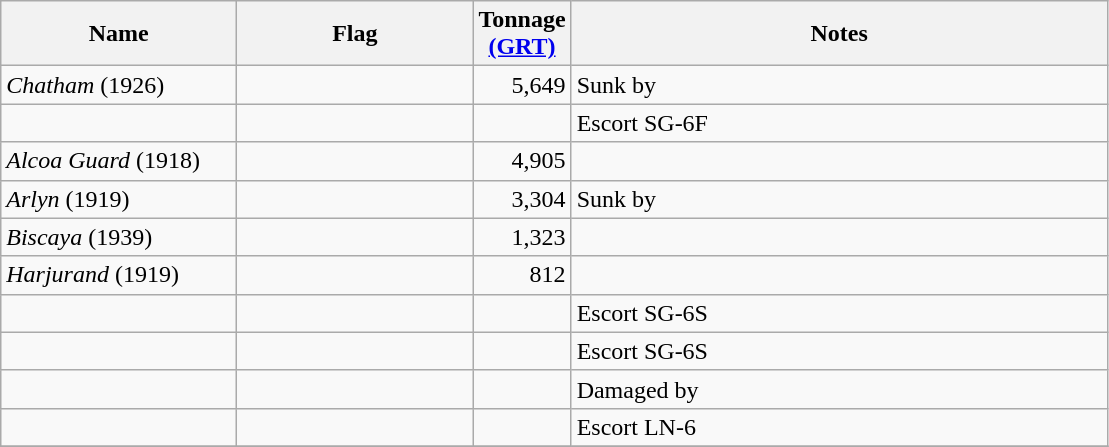<table class="wikitable sortable">
<tr>
<th scope="col" width="150px">Name</th>
<th scope="col" width="150px">Flag</th>
<th scope="col" width="30px">Tonnage <a href='#'>(GRT)</a></th>
<th scope="col" width="350px">Notes</th>
</tr>
<tr>
<td align="left"><em>Chatham</em> (1926)</td>
<td align="left"></td>
<td align="right">5,649</td>
<td align="left">Sunk by </td>
</tr>
<tr>
<td align="left"></td>
<td align="left"></td>
<td align="right"></td>
<td align="left">Escort SG-6F</td>
</tr>
<tr>
<td align="left"><em>Alcoa Guard</em> (1918)</td>
<td align="left"></td>
<td align="right">4,905</td>
<td align="left"></td>
</tr>
<tr>
<td align="left"><em>Arlyn</em> (1919)</td>
<td align="left"></td>
<td align="right">3,304</td>
<td align="left">Sunk by </td>
</tr>
<tr>
<td align="left"><em>Biscaya</em> (1939)</td>
<td align="left"></td>
<td align="right">1,323</td>
<td align="left"></td>
</tr>
<tr>
<td align="left"><em>Harjurand</em> (1919)</td>
<td align="left"></td>
<td align="right">812</td>
<td align="left"></td>
</tr>
<tr>
<td align="left"></td>
<td align="left"></td>
<td align="right"></td>
<td align="left">Escort SG-6S</td>
</tr>
<tr>
<td align="left"></td>
<td align="left"></td>
<td align="right"></td>
<td align="left">Escort SG-6S</td>
</tr>
<tr>
<td align="left"></td>
<td align="left"></td>
<td align="right"></td>
<td align="left">Damaged by </td>
</tr>
<tr>
<td align="left"></td>
<td align="left"></td>
<td align="right"></td>
<td align="left">Escort LN-6</td>
</tr>
<tr>
</tr>
</table>
